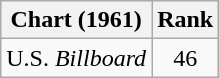<table class="wikitable">
<tr>
<th align="left">Chart (1961)</th>
<th style="text-align:center;">Rank</th>
</tr>
<tr>
<td>U.S. <em>Billboard</em> </td>
<td style="text-align:center;">46</td>
</tr>
</table>
